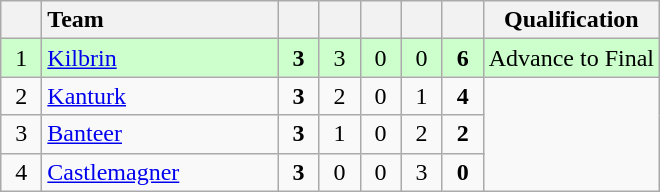<table class="wikitable" style="text-align:center">
<tr>
<th width="20"></th>
<th width="150" style="text-align:left;">Team</th>
<th width="20"></th>
<th width="20"></th>
<th width="20"></th>
<th width="20"></th>
<th width="20"></th>
<th>Qualification</th>
</tr>
<tr style="background:#ccffcc">
<td>1</td>
<td align="left"> <a href='#'>Kilbrin</a></td>
<td><strong>3</strong></td>
<td>3</td>
<td>0</td>
<td>0</td>
<td><strong>6</strong></td>
<td>Advance to Final</td>
</tr>
<tr>
<td>2</td>
<td align="left"> <a href='#'>Kanturk</a></td>
<td><strong>3</strong></td>
<td>2</td>
<td>0</td>
<td>1</td>
<td><strong>4</strong></td>
<td rowspan="3"></td>
</tr>
<tr>
<td>3</td>
<td align="left"> <a href='#'>Banteer</a></td>
<td><strong>3</strong></td>
<td>1</td>
<td>0</td>
<td>2</td>
<td><strong>2</strong></td>
</tr>
<tr>
<td>4</td>
<td align="left"> <a href='#'>Castlemagner</a></td>
<td><strong>3</strong></td>
<td>0</td>
<td>0</td>
<td>3</td>
<td><strong>0</strong></td>
</tr>
</table>
